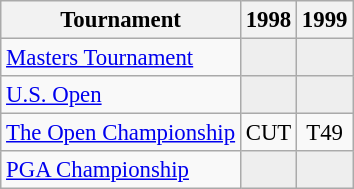<table class="wikitable" style="font-size:95%;text-align:center;">
<tr>
<th>Tournament</th>
<th>1998</th>
<th>1999</th>
</tr>
<tr>
<td align=left><a href='#'>Masters Tournament</a></td>
<td style="background:#eeeeee;"></td>
<td style="background:#eeeeee;"></td>
</tr>
<tr>
<td align=left><a href='#'>U.S. Open</a></td>
<td style="background:#eeeeee;"></td>
<td style="background:#eeeeee;"></td>
</tr>
<tr>
<td align=left><a href='#'>The Open Championship</a></td>
<td>CUT</td>
<td>T49</td>
</tr>
<tr>
<td align=left><a href='#'>PGA Championship</a></td>
<td style="background:#eeeeee;"></td>
<td style="background:#eeeeee;"></td>
</tr>
</table>
